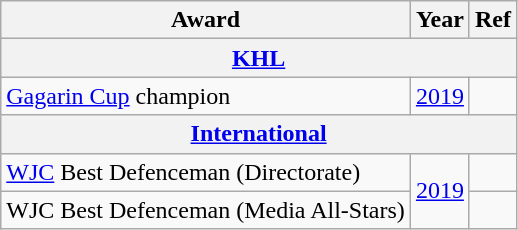<table class="wikitable">
<tr>
<th>Award</th>
<th>Year</th>
<th>Ref</th>
</tr>
<tr>
<th colspan="3"><a href='#'>KHL</a></th>
</tr>
<tr>
<td><a href='#'>Gagarin Cup</a> champion</td>
<td><a href='#'>2019</a></td>
<td></td>
</tr>
<tr>
<th colspan="3"><a href='#'>International</a></th>
</tr>
<tr>
<td><a href='#'>WJC</a> Best Defenceman (Directorate)</td>
<td rowspan="2"><a href='#'>2019</a></td>
<td></td>
</tr>
<tr>
<td>WJC Best Defenceman (Media All-Stars)</td>
<td></td>
</tr>
</table>
